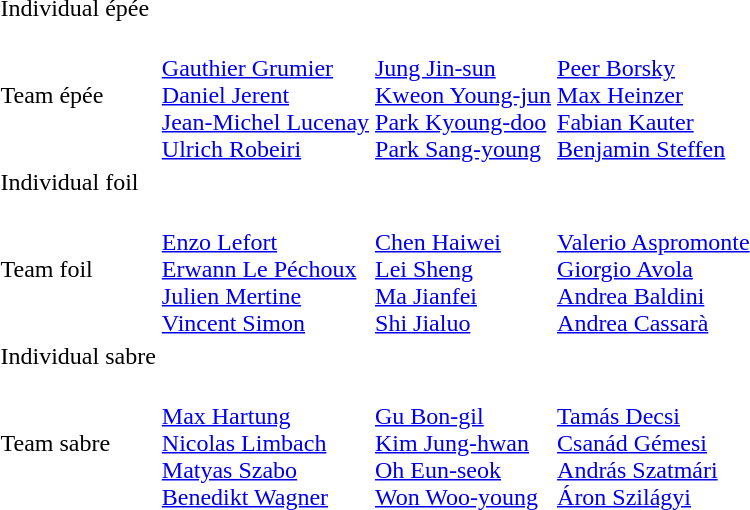<table>
<tr>
<td>Individual épée<br></td>
<td></td>
<td></td>
<td><br></td>
</tr>
<tr>
<td>Team épée<br></td>
<td><br><a href='#'>Gauthier Grumier</a><br><a href='#'>Daniel Jerent</a><br><a href='#'>Jean-Michel Lucenay</a><br><a href='#'>Ulrich Robeiri</a></td>
<td><br><a href='#'>Jung Jin-sun</a><br><a href='#'>Kweon Young-jun</a><br><a href='#'>Park Kyoung-doo</a><br><a href='#'>Park Sang-young</a></td>
<td><br><a href='#'>Peer Borsky</a><br><a href='#'>Max Heinzer</a><br><a href='#'>Fabian Kauter</a><br><a href='#'>Benjamin Steffen</a></td>
</tr>
<tr>
<td>Individual foil<br></td>
<td></td>
<td></td>
<td><br></td>
</tr>
<tr>
<td>Team foil<br></td>
<td><br><a href='#'>Enzo Lefort</a><br><a href='#'>Erwann Le Péchoux</a><br><a href='#'>Julien Mertine</a><br><a href='#'>Vincent Simon</a></td>
<td><br><a href='#'>Chen Haiwei</a><br><a href='#'>Lei Sheng</a><br><a href='#'>Ma Jianfei</a><br><a href='#'>Shi Jialuo</a></td>
<td><br><a href='#'>Valerio Aspromonte</a><br><a href='#'>Giorgio Avola</a><br><a href='#'>Andrea Baldini</a><br><a href='#'>Andrea Cassarà</a></td>
</tr>
<tr>
<td>Individual sabre<br></td>
<td></td>
<td></td>
<td><br></td>
</tr>
<tr>
<td>Team sabre<br></td>
<td><br><a href='#'>Max Hartung</a><br><a href='#'>Nicolas Limbach</a><br><a href='#'>Matyas Szabo</a><br><a href='#'>Benedikt Wagner</a></td>
<td><br><a href='#'>Gu Bon-gil</a><br><a href='#'>Kim Jung-hwan</a><br><a href='#'>Oh Eun-seok</a><br><a href='#'>Won Woo-young</a></td>
<td><br><a href='#'>Tamás Decsi</a><br><a href='#'>Csanád Gémesi</a><br><a href='#'>András Szatmári</a><br><a href='#'>Áron Szilágyi</a></td>
</tr>
</table>
